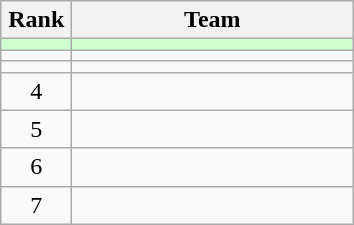<table class="wikitable" style="text-align: center;">
<tr>
<th width=40>Rank</th>
<th width=180>Team</th>
</tr>
<tr bgcolor=ccffcc>
<td></td>
<td align=left></td>
</tr>
<tr>
<td></td>
<td align=left></td>
</tr>
<tr>
<td></td>
<td align=left></td>
</tr>
<tr>
<td>4</td>
<td align=left></td>
</tr>
<tr>
<td>5</td>
<td align=left></td>
</tr>
<tr>
<td>6</td>
<td align=left></td>
</tr>
<tr>
<td>7</td>
<td align=left></td>
</tr>
</table>
